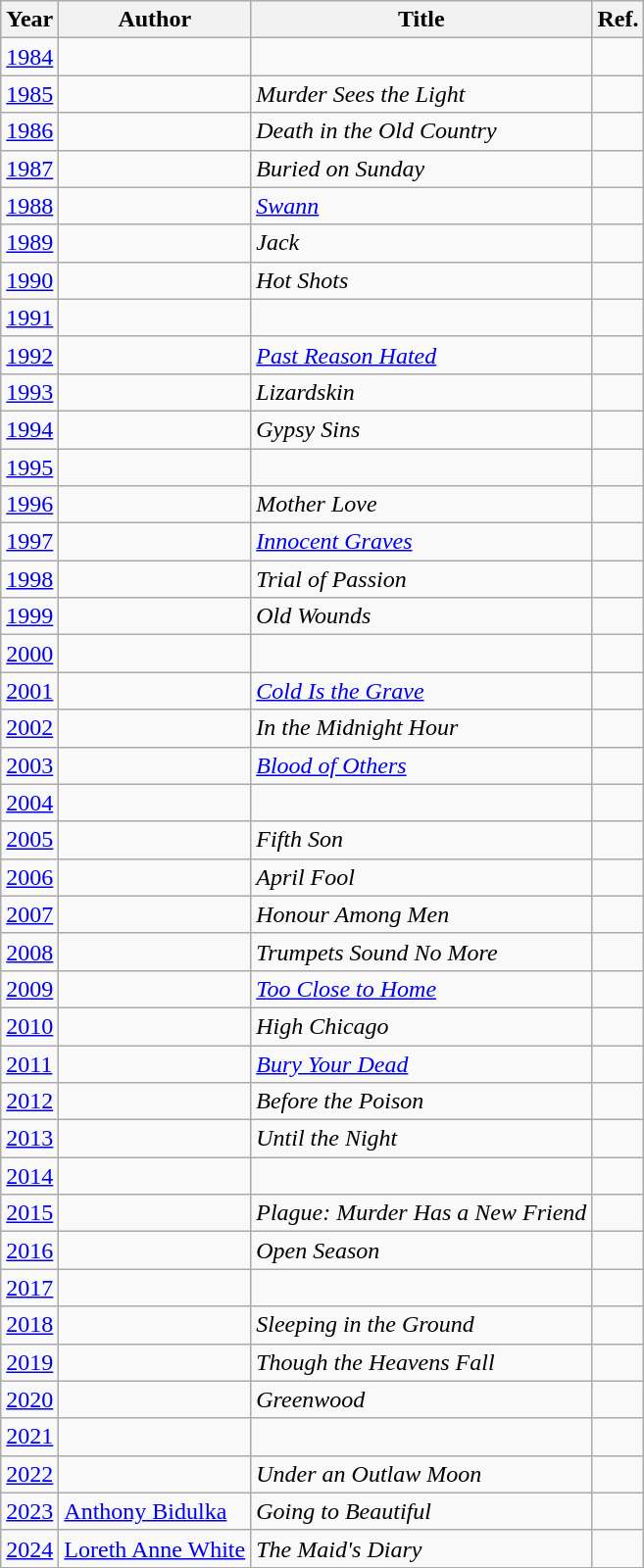<table class="wikitable sortable mw-collapsible">
<tr>
<th>Year</th>
<th>Author</th>
<th>Title</th>
<th>Ref.</th>
</tr>
<tr>
<td><a href='#'>1984</a></td>
<td></td>
<td><em></em></td>
<td></td>
</tr>
<tr>
<td><a href='#'>1985</a></td>
<td></td>
<td><em>Murder Sees the Light</em></td>
<td></td>
</tr>
<tr>
<td><a href='#'>1986</a></td>
<td></td>
<td><em>Death in the Old Country</em></td>
<td></td>
</tr>
<tr>
<td><a href='#'>1987</a></td>
<td></td>
<td><em>Buried on Sunday</em></td>
<td></td>
</tr>
<tr>
<td><a href='#'>1988</a></td>
<td></td>
<td><em><a href='#'>Swann</a></em></td>
<td></td>
</tr>
<tr>
<td><a href='#'>1989</a></td>
<td></td>
<td><em>Jack</em></td>
<td></td>
</tr>
<tr>
<td><a href='#'>1990</a></td>
<td></td>
<td><em>Hot Shots</em></td>
<td></td>
</tr>
<tr>
<td><a href='#'>1991</a></td>
<td></td>
<td><em></em></td>
<td></td>
</tr>
<tr>
<td><a href='#'>1992</a></td>
<td></td>
<td><em><a href='#'>Past Reason Hated</a></em></td>
<td></td>
</tr>
<tr>
<td><a href='#'>1993</a></td>
<td></td>
<td><em>Lizardskin</em></td>
<td></td>
</tr>
<tr>
<td><a href='#'>1994</a></td>
<td></td>
<td><em>Gypsy Sins</em></td>
<td></td>
</tr>
<tr>
<td><a href='#'>1995</a></td>
<td></td>
<td><em></em></td>
<td></td>
</tr>
<tr>
<td><a href='#'>1996</a></td>
<td></td>
<td><em>Mother Love</em></td>
<td></td>
</tr>
<tr>
<td><a href='#'>1997</a></td>
<td></td>
<td><em><a href='#'>Innocent Graves</a></em></td>
<td></td>
</tr>
<tr>
<td><a href='#'>1998</a></td>
<td></td>
<td><em>Trial of Passion</em></td>
<td></td>
</tr>
<tr>
<td><a href='#'>1999</a></td>
<td></td>
<td><em>Old Wounds</em></td>
<td></td>
</tr>
<tr>
<td><a href='#'>2000</a></td>
<td></td>
<td><em></em></td>
<td></td>
</tr>
<tr>
<td><a href='#'>2001</a></td>
<td></td>
<td><em><a href='#'>Cold Is the Grave</a></em></td>
<td></td>
</tr>
<tr>
<td><a href='#'>2002</a></td>
<td></td>
<td><em>In the Midnight Hour</em></td>
<td></td>
</tr>
<tr>
<td><a href='#'>2003</a></td>
<td></td>
<td><em><a href='#'>Blood of Others</a></em></td>
<td></td>
</tr>
<tr>
<td><a href='#'>2004</a></td>
<td></td>
<td><em></em></td>
<td></td>
</tr>
<tr>
<td><a href='#'>2005</a></td>
<td></td>
<td><em>Fifth Son</em></td>
<td></td>
</tr>
<tr>
<td><a href='#'>2006</a></td>
<td></td>
<td><em>April Fool</em></td>
<td></td>
</tr>
<tr>
<td><a href='#'>2007</a></td>
<td></td>
<td><em>Honour Among Men</em></td>
<td></td>
</tr>
<tr>
<td><a href='#'>2008</a></td>
<td></td>
<td><em>Trumpets Sound No More</em></td>
<td></td>
</tr>
<tr>
<td><a href='#'>2009</a></td>
<td></td>
<td><em><a href='#'>Too Close to Home</a></em></td>
<td></td>
</tr>
<tr>
<td><a href='#'>2010</a></td>
<td></td>
<td><em>High Chicago</em></td>
<td></td>
</tr>
<tr>
<td><a href='#'>2011</a></td>
<td></td>
<td><em><a href='#'>Bury Your Dead</a></em></td>
<td></td>
</tr>
<tr>
<td><a href='#'>2012</a></td>
<td></td>
<td><em>Before the Poison</em></td>
<td></td>
</tr>
<tr>
<td><a href='#'>2013</a></td>
<td></td>
<td><em>Until the Night</em></td>
<td></td>
</tr>
<tr>
<td><a href='#'>2014</a></td>
<td></td>
<td><em></em></td>
<td></td>
</tr>
<tr>
<td><a href='#'>2015</a></td>
<td></td>
<td><em>Plague: Murder Has a New Friend</em></td>
<td></td>
</tr>
<tr>
<td><a href='#'>2016</a></td>
<td></td>
<td><em>Open Season</em></td>
<td></td>
</tr>
<tr>
<td><a href='#'>2017</a></td>
<td></td>
<td><em></em></td>
<td></td>
</tr>
<tr>
<td><a href='#'>2018</a></td>
<td></td>
<td><em>Sleeping in the Ground</em></td>
<td></td>
</tr>
<tr>
<td><a href='#'>2019</a></td>
<td></td>
<td><em>Though the Heavens Fall</em></td>
<td></td>
</tr>
<tr>
<td><a href='#'>2020</a></td>
<td></td>
<td><em>Greenwood</em></td>
<td></td>
</tr>
<tr>
<td><a href='#'>2021</a></td>
<td></td>
<td><em></em></td>
<td></td>
</tr>
<tr>
<td><a href='#'>2022</a></td>
<td></td>
<td><em>Under an Outlaw Moon</em></td>
<td></td>
</tr>
<tr>
<td><a href='#'>2023</a></td>
<td><a href='#'>Anthony Bidulka</a></td>
<td><em>Going to Beautiful</em></td>
<td></td>
</tr>
<tr>
<td><a href='#'>2024</a></td>
<td><a href='#'>Loreth Anne White</a></td>
<td><em>The Maid's Diary</em></td>
<td></td>
</tr>
</table>
